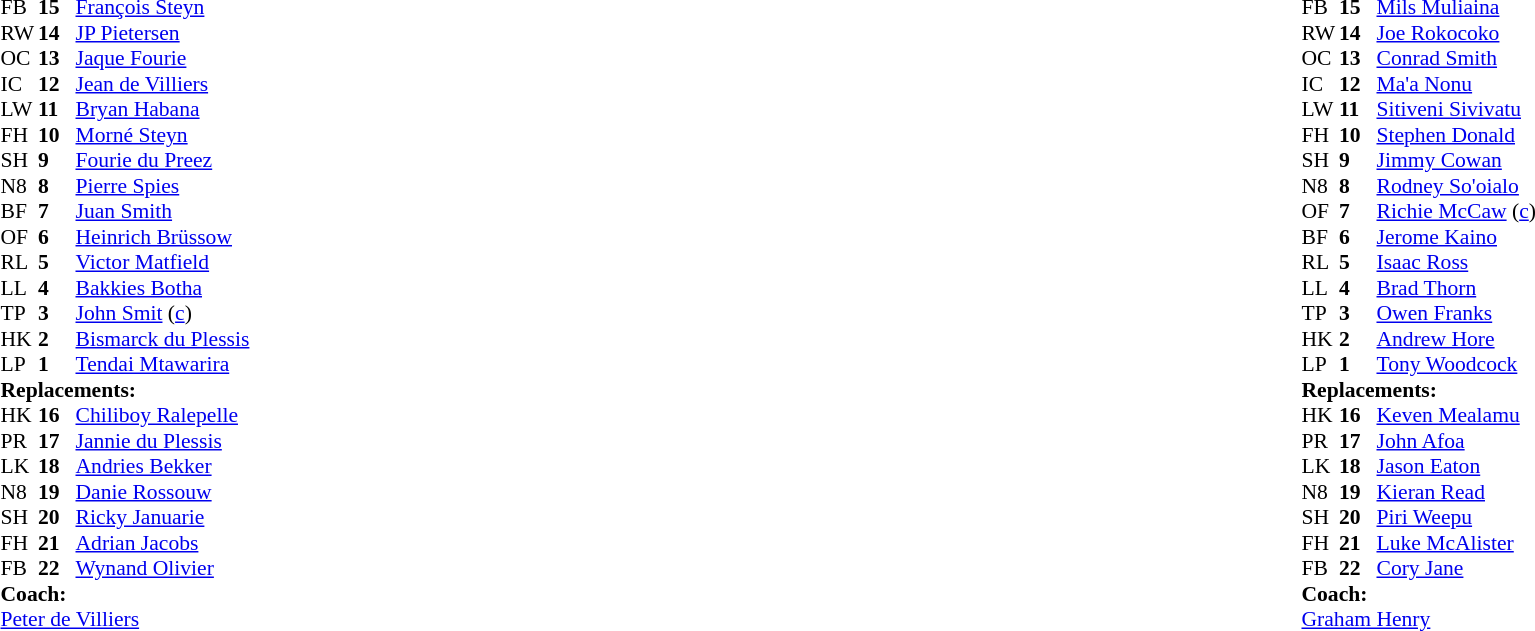<table width="100%">
<tr>
<td valign="top" width="50%"><br><table cellspacing="0" cellpadding="0" style="font-size: 90%">
<tr>
<th width="25"></th>
<th width="25"></th>
</tr>
<tr>
<td>FB</td>
<td><strong>15</strong></td>
<td><a href='#'>François Steyn</a></td>
</tr>
<tr>
<td>RW</td>
<td><strong>14</strong></td>
<td><a href='#'>JP Pietersen</a></td>
<td></td>
</tr>
<tr>
<td>OC</td>
<td><strong>13</strong></td>
<td><a href='#'>Jaque Fourie</a></td>
<td></td>
<td></td>
</tr>
<tr>
<td>IC</td>
<td><strong>12</strong></td>
<td><a href='#'>Jean de Villiers</a></td>
<td></td>
<td></td>
</tr>
<tr>
<td>LW</td>
<td><strong>11</strong></td>
<td><a href='#'>Bryan Habana</a></td>
</tr>
<tr>
<td>FH</td>
<td><strong>10</strong></td>
<td><a href='#'>Morné Steyn</a></td>
</tr>
<tr>
<td>SH</td>
<td><strong>9</strong></td>
<td><a href='#'>Fourie du Preez</a></td>
<td></td>
<td></td>
</tr>
<tr>
<td>N8</td>
<td><strong>8</strong></td>
<td><a href='#'>Pierre Spies</a></td>
</tr>
<tr>
<td>BF</td>
<td><strong>7</strong></td>
<td><a href='#'>Juan Smith</a></td>
<td></td>
<td></td>
</tr>
<tr>
<td>OF</td>
<td><strong>6</strong></td>
<td><a href='#'>Heinrich Brüssow</a></td>
</tr>
<tr>
<td>RL</td>
<td><strong>5</strong></td>
<td><a href='#'>Victor Matfield</a></td>
</tr>
<tr>
<td>LL</td>
<td><strong>4</strong></td>
<td><a href='#'>Bakkies Botha</a></td>
<td></td>
<td></td>
</tr>
<tr>
<td>TP</td>
<td><strong>3</strong></td>
<td><a href='#'>John Smit</a> (<a href='#'>c</a>)</td>
<td></td>
<td></td>
</tr>
<tr>
<td>HK</td>
<td><strong>2</strong></td>
<td><a href='#'>Bismarck du Plessis</a></td>
<td></td>
<td></td>
</tr>
<tr>
<td>LP</td>
<td><strong>1</strong></td>
<td><a href='#'>Tendai Mtawarira</a></td>
</tr>
<tr>
<td colspan=3><strong>Replacements:</strong></td>
</tr>
<tr>
<td>HK</td>
<td><strong>16</strong></td>
<td><a href='#'>Chiliboy Ralepelle</a></td>
<td></td>
<td></td>
</tr>
<tr>
<td>PR</td>
<td><strong>17</strong></td>
<td><a href='#'>Jannie du Plessis</a></td>
<td></td>
<td></td>
</tr>
<tr>
<td>LK</td>
<td><strong>18</strong></td>
<td><a href='#'>Andries Bekker</a></td>
<td></td>
<td></td>
</tr>
<tr>
<td>N8</td>
<td><strong>19</strong></td>
<td><a href='#'>Danie Rossouw</a></td>
<td></td>
<td></td>
</tr>
<tr>
<td>SH</td>
<td><strong>20</strong></td>
<td><a href='#'>Ricky Januarie</a></td>
<td></td>
<td></td>
</tr>
<tr>
<td>FH</td>
<td><strong>21</strong></td>
<td><a href='#'>Adrian Jacobs</a></td>
<td></td>
<td></td>
</tr>
<tr>
<td>FB</td>
<td><strong>22</strong></td>
<td><a href='#'>Wynand Olivier</a></td>
<td></td>
<td></td>
</tr>
<tr>
<td colspan=3><strong>Coach:</strong></td>
</tr>
<tr>
<td colspan="4"> <a href='#'>Peter de Villiers</a></td>
</tr>
</table>
</td>
<td valign="top"></td>
<td valign="top" width="50%"><br><table cellspacing="0" cellpadding="0" align="center" style="font-size: 90%">
<tr>
<th width="25"></th>
<th width="25"></th>
</tr>
<tr>
<td>FB</td>
<td><strong>15</strong></td>
<td><a href='#'>Mils Muliaina</a></td>
</tr>
<tr>
<td>RW</td>
<td><strong>14</strong></td>
<td><a href='#'>Joe Rokocoko</a></td>
</tr>
<tr>
<td>OC</td>
<td><strong>13</strong></td>
<td><a href='#'>Conrad Smith</a></td>
</tr>
<tr>
<td>IC</td>
<td><strong>12</strong></td>
<td><a href='#'>Ma'a Nonu</a></td>
</tr>
<tr>
<td>LW</td>
<td><strong>11</strong></td>
<td><a href='#'>Sitiveni Sivivatu</a></td>
</tr>
<tr>
<td>FH</td>
<td><strong>10</strong></td>
<td><a href='#'>Stephen Donald</a></td>
<td></td>
<td></td>
</tr>
<tr>
<td>SH</td>
<td><strong>9</strong></td>
<td><a href='#'>Jimmy Cowan</a></td>
<td></td>
<td></td>
</tr>
<tr>
<td>N8</td>
<td><strong>8</strong></td>
<td><a href='#'>Rodney So'oialo</a></td>
</tr>
<tr>
<td>OF</td>
<td><strong>7</strong></td>
<td><a href='#'>Richie McCaw</a> (<a href='#'>c</a>)</td>
</tr>
<tr>
<td>BF</td>
<td><strong>6</strong></td>
<td><a href='#'>Jerome Kaino</a></td>
<td></td>
<td></td>
</tr>
<tr>
<td>RL</td>
<td><strong>5</strong></td>
<td><a href='#'>Isaac Ross</a></td>
<td></td>
</tr>
<tr>
<td>LL</td>
<td><strong>4</strong></td>
<td><a href='#'>Brad Thorn</a></td>
</tr>
<tr>
<td>TP</td>
<td><strong>3</strong></td>
<td><a href='#'>Owen Franks</a></td>
<td></td>
<td></td>
</tr>
<tr>
<td>HK</td>
<td><strong>2</strong></td>
<td><a href='#'>Andrew Hore</a></td>
<td></td>
<td></td>
<td></td>
</tr>
<tr>
<td>LP</td>
<td><strong>1</strong></td>
<td><a href='#'>Tony Woodcock</a></td>
</tr>
<tr>
<td colspan=3><strong>Replacements:</strong></td>
</tr>
<tr>
<td>HK</td>
<td><strong>16</strong></td>
<td><a href='#'>Keven Mealamu</a></td>
<td></td>
<td></td>
<td></td>
</tr>
<tr>
<td>PR</td>
<td><strong>17</strong></td>
<td><a href='#'>John Afoa</a></td>
<td></td>
<td></td>
</tr>
<tr>
<td>LK</td>
<td><strong>18</strong></td>
<td><a href='#'>Jason Eaton</a></td>
</tr>
<tr>
<td>N8</td>
<td><strong>19</strong></td>
<td><a href='#'>Kieran Read</a></td>
<td></td>
<td></td>
</tr>
<tr>
<td>SH</td>
<td><strong>20</strong></td>
<td><a href='#'>Piri Weepu</a></td>
<td></td>
<td></td>
</tr>
<tr>
<td>FH</td>
<td><strong>21</strong></td>
<td><a href='#'>Luke McAlister</a></td>
<td></td>
<td></td>
</tr>
<tr>
<td>FB</td>
<td><strong>22</strong></td>
<td><a href='#'>Cory Jane</a></td>
</tr>
<tr>
<td colspan=3><strong>Coach:</strong></td>
</tr>
<tr>
<td colspan="4"> <a href='#'>Graham Henry</a></td>
</tr>
</table>
</td>
</tr>
</table>
